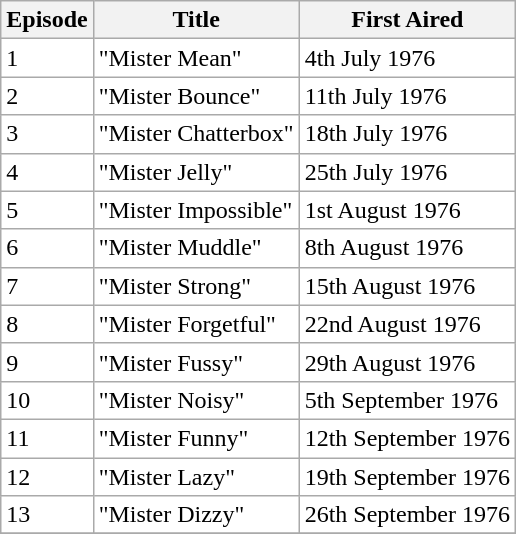<table class="wikitable sortable" style="background: #FFFFFF;">
<tr>
<th>Episode</th>
<th>Title</th>
<th>First Aired</th>
</tr>
<tr>
<td>1</td>
<td>"Mister Mean"</td>
<td>4th July 1976</td>
</tr>
<tr>
<td>2</td>
<td>"Mister Bounce"</td>
<td>11th July 1976</td>
</tr>
<tr>
<td>3</td>
<td>"Mister Chatterbox"</td>
<td>18th July 1976</td>
</tr>
<tr>
<td>4</td>
<td>"Mister Jelly" </td>
<td>25th July 1976</td>
</tr>
<tr>
<td>5</td>
<td>"Mister Impossible"</td>
<td>1st August 1976</td>
</tr>
<tr>
<td>6</td>
<td>"Mister Muddle"</td>
<td>8th August 1976</td>
</tr>
<tr>
<td>7</td>
<td>"Mister Strong"</td>
<td>15th August 1976</td>
</tr>
<tr>
<td>8</td>
<td>"Mister Forgetful"</td>
<td>22nd August 1976</td>
</tr>
<tr>
<td>9</td>
<td>"Mister Fussy" </td>
<td>29th August 1976</td>
</tr>
<tr>
<td>10</td>
<td>"Mister Noisy"</td>
<td>5th September 1976</td>
</tr>
<tr>
<td>11</td>
<td>"Mister Funny"</td>
<td>12th September 1976</td>
</tr>
<tr>
<td>12</td>
<td>"Mister Lazy"</td>
<td>19th September 1976</td>
</tr>
<tr>
<td>13</td>
<td>"Mister Dizzy"</td>
<td>26th September 1976</td>
</tr>
<tr>
</tr>
</table>
